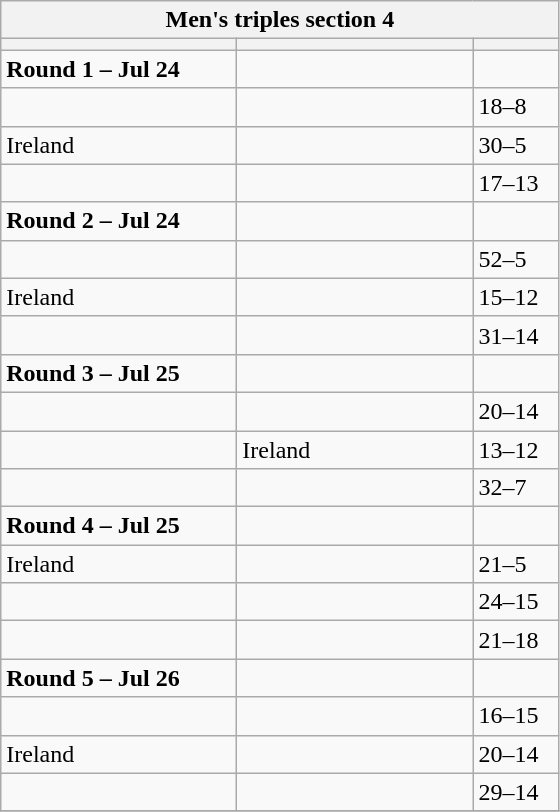<table class="wikitable">
<tr>
<th colspan="3">Men's triples section 4</th>
</tr>
<tr>
<th width=150></th>
<th width=150></th>
<th width=50></th>
</tr>
<tr>
<td><strong>Round 1 – Jul 24</strong></td>
<td></td>
<td></td>
</tr>
<tr>
<td></td>
<td></td>
<td>18–8</td>
</tr>
<tr>
<td> Ireland</td>
<td></td>
<td>30–5</td>
</tr>
<tr>
<td></td>
<td></td>
<td>17–13</td>
</tr>
<tr>
<td><strong>Round 2 – Jul 24</strong></td>
<td></td>
<td></td>
</tr>
<tr>
<td></td>
<td></td>
<td>52–5</td>
</tr>
<tr>
<td> Ireland</td>
<td></td>
<td>15–12</td>
</tr>
<tr>
<td></td>
<td></td>
<td>31–14</td>
</tr>
<tr>
<td><strong>Round 3 – Jul 25</strong></td>
<td></td>
<td></td>
</tr>
<tr>
<td></td>
<td></td>
<td>20–14</td>
</tr>
<tr>
<td></td>
<td> Ireland</td>
<td>13–12</td>
</tr>
<tr>
<td></td>
<td></td>
<td>32–7</td>
</tr>
<tr>
<td><strong>Round 4 – Jul 25</strong></td>
<td></td>
<td></td>
</tr>
<tr>
<td> Ireland</td>
<td></td>
<td>21–5</td>
</tr>
<tr>
<td></td>
<td></td>
<td>24–15</td>
</tr>
<tr>
<td></td>
<td></td>
<td>21–18</td>
</tr>
<tr>
<td><strong>Round 5 – Jul 26</strong></td>
<td></td>
<td></td>
</tr>
<tr>
<td></td>
<td></td>
<td>16–15</td>
</tr>
<tr>
<td> Ireland</td>
<td></td>
<td>20–14</td>
</tr>
<tr>
<td></td>
<td></td>
<td>29–14</td>
</tr>
<tr>
</tr>
</table>
